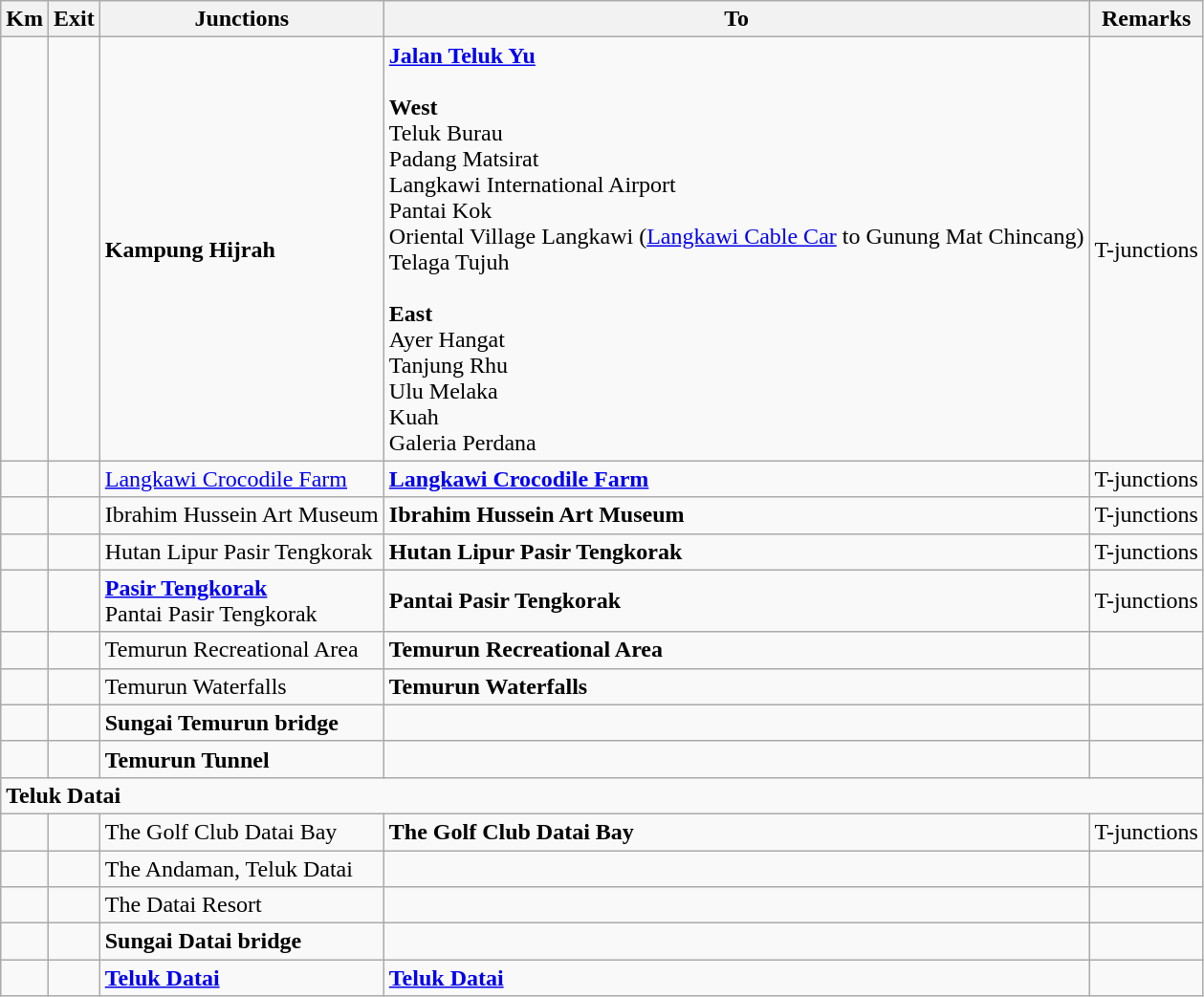<table class="wikitable">
<tr>
<th>Km</th>
<th>Exit</th>
<th>Junctions</th>
<th>To</th>
<th>Remarks</th>
</tr>
<tr>
<td></td>
<td></td>
<td><strong>Kampung Hijrah</strong></td>
<td> <strong><a href='#'>Jalan Teluk Yu</a></strong><br><br><strong>West</strong><br> Teluk Burau<br> Padang Matsirat<br> Langkawi International Airport <br> Pantai Kok <br> Oriental Village Langkawi (<a href='#'>Langkawi Cable Car</a> to Gunung Mat Chincang)<br> Telaga Tujuh<br><br><strong>East</strong><br> Ayer Hangat<br> Tanjung Rhu<br> Ulu Melaka<br> Kuah<br>Galeria Perdana</td>
<td>T-junctions</td>
</tr>
<tr>
<td></td>
<td></td>
<td><a href='#'>Langkawi Crocodile Farm</a></td>
<td><strong><a href='#'>Langkawi Crocodile Farm</a></strong><br> </td>
<td>T-junctions</td>
</tr>
<tr>
<td></td>
<td></td>
<td>Ibrahim Hussein Art Museum</td>
<td><strong>Ibrahim Hussein Art Museum</strong><br></td>
<td>T-junctions</td>
</tr>
<tr>
<td></td>
<td></td>
<td>Hutan Lipur Pasir Tengkorak </td>
<td><strong>Hutan Lipur Pasir Tengkorak</strong> <br> </td>
<td>T-junctions</td>
</tr>
<tr>
<td></td>
<td></td>
<td><strong><a href='#'>Pasir Tengkorak</a></strong><br>Pantai Pasir Tengkorak</td>
<td><strong>Pantai Pasir Tengkorak</strong> <br> </td>
<td>T-junctions</td>
</tr>
<tr>
<td></td>
<td></td>
<td>Temurun Recreational Area </td>
<td><strong>Temurun Recreational Area </strong> <br>    </td>
<td></td>
</tr>
<tr>
<td></td>
<td></td>
<td>Temurun Waterfalls</td>
<td><strong>Temurun Waterfalls</strong> <br> </td>
<td></td>
</tr>
<tr>
<td></td>
<td></td>
<td><strong>Sungai Temurun bridge</strong></td>
<td></td>
<td></td>
</tr>
<tr>
<td></td>
<td></td>
<td><strong>Temurun Tunnel</strong></td>
<td></td>
<td></td>
</tr>
<tr>
<td style="width:600px" colspan="6" style="text-align:center; background:white;"><strong><span>Teluk Datai</span></strong></td>
</tr>
<tr>
<td></td>
<td></td>
<td>The Golf Club Datai Bay</td>
<td><strong>The Golf Club Datai Bay</strong><br></td>
<td>T-junctions</td>
</tr>
<tr>
<td></td>
<td></td>
<td>The Andaman, Teluk Datai</td>
<td></td>
<td></td>
</tr>
<tr>
<td></td>
<td></td>
<td>The Datai Resort</td>
<td></td>
<td></td>
</tr>
<tr>
<td></td>
<td></td>
<td><strong>Sungai Datai bridge</strong></td>
<td></td>
<td></td>
</tr>
<tr>
<td></td>
<td></td>
<td><strong><a href='#'>Teluk Datai</a></strong></td>
<td><strong><a href='#'>Teluk Datai</a></strong><br> </td>
<td></td>
</tr>
</table>
